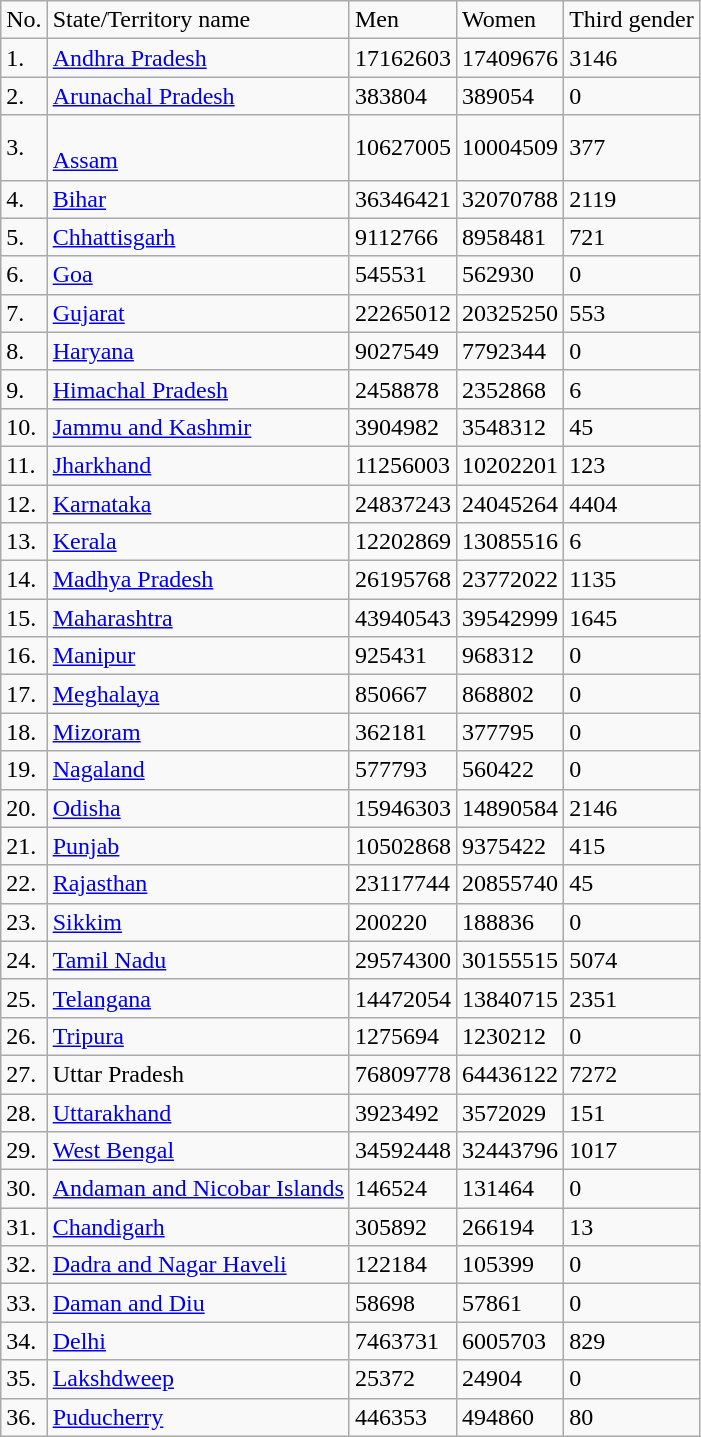<table class="wikitable">
<tr>
<td>No.</td>
<td>State/Territory name</td>
<td>Men</td>
<td>Women</td>
<td>Third gender</td>
</tr>
<tr>
<td>1.</td>
<td><a href='#'>Andhra Pradesh</a></td>
<td>17162603</td>
<td>17409676</td>
<td>3146</td>
</tr>
<tr>
<td>2.</td>
<td><a href='#'>Arunachal Pradesh</a></td>
<td>383804</td>
<td>389054</td>
<td>0</td>
</tr>
<tr>
<td>3.</td>
<td><br><a href='#'>Assam</a></td>
<td>10627005</td>
<td>10004509</td>
<td>377</td>
</tr>
<tr>
<td>4.</td>
<td><a href='#'>Bihar</a></td>
<td>36346421</td>
<td>32070788</td>
<td>2119</td>
</tr>
<tr>
<td>5.</td>
<td><a href='#'>Chhattisgarh</a></td>
<td>9112766</td>
<td>8958481</td>
<td>721</td>
</tr>
<tr>
<td>6.</td>
<td><a href='#'>Goa</a></td>
<td>545531</td>
<td>562930</td>
<td>0</td>
</tr>
<tr>
<td>7.</td>
<td><a href='#'>Gujarat</a></td>
<td>22265012</td>
<td>20325250</td>
<td>553</td>
</tr>
<tr>
<td>8.</td>
<td><a href='#'>Haryana</a></td>
<td>9027549</td>
<td>7792344</td>
<td>0</td>
</tr>
<tr>
<td>9.</td>
<td><a href='#'>Himachal Pradesh</a></td>
<td>2458878</td>
<td>2352868</td>
<td>6</td>
</tr>
<tr>
<td>10.</td>
<td><a href='#'>Jammu and Kashmir</a></td>
<td>3904982</td>
<td>3548312</td>
<td>45</td>
</tr>
<tr>
<td>11.</td>
<td><a href='#'>Jharkhand</a></td>
<td>11256003</td>
<td>10202201</td>
<td>123</td>
</tr>
<tr>
<td>12.</td>
<td><a href='#'>Karnataka</a></td>
<td>24837243</td>
<td>24045264</td>
<td>4404</td>
</tr>
<tr>
<td>13.</td>
<td><a href='#'>Kerala</a></td>
<td>12202869</td>
<td>13085516</td>
<td>6</td>
</tr>
<tr>
<td>14.</td>
<td><a href='#'>Madhya Pradesh</a></td>
<td>26195768</td>
<td>23772022</td>
<td>1135</td>
</tr>
<tr>
<td>15.</td>
<td><a href='#'>Maharashtra</a></td>
<td>43940543</td>
<td>39542999</td>
<td>1645</td>
</tr>
<tr>
<td>16.</td>
<td><a href='#'>Manipur</a></td>
<td>925431</td>
<td>968312</td>
<td>0</td>
</tr>
<tr>
<td>17.</td>
<td><a href='#'>Meghalaya</a></td>
<td>850667</td>
<td>868802</td>
<td>0</td>
</tr>
<tr>
<td>18.</td>
<td><a href='#'>Mizoram</a></td>
<td>362181</td>
<td>377795</td>
<td>0</td>
</tr>
<tr>
<td>19.</td>
<td><a href='#'>Nagaland</a></td>
<td>577793</td>
<td>560422</td>
<td>0</td>
</tr>
<tr>
<td>20.</td>
<td><a href='#'>Odisha</a></td>
<td>15946303</td>
<td>14890584</td>
<td>2146</td>
</tr>
<tr>
<td>21.</td>
<td><a href='#'>Punjab</a></td>
<td>10502868</td>
<td>9375422</td>
<td>415</td>
</tr>
<tr>
<td>22.</td>
<td><a href='#'>Rajasthan</a></td>
<td>23117744</td>
<td>20855740</td>
<td>45</td>
</tr>
<tr>
<td>23.</td>
<td><a href='#'>Sikkim</a></td>
<td>200220</td>
<td>188836</td>
<td>0</td>
</tr>
<tr>
<td>24.</td>
<td><a href='#'>Tamil Nadu</a></td>
<td>29574300</td>
<td>30155515</td>
<td>5074</td>
</tr>
<tr>
<td>25.</td>
<td><a href='#'>Telangana</a></td>
<td>14472054</td>
<td>13840715</td>
<td>2351</td>
</tr>
<tr>
<td>26.</td>
<td><a href='#'>Tripura</a></td>
<td>1275694</td>
<td>1230212</td>
<td>0</td>
</tr>
<tr>
<td>27.</td>
<td>Uttar Pradesh</td>
<td>76809778</td>
<td>64436122</td>
<td>7272</td>
</tr>
<tr>
<td>28.</td>
<td><a href='#'>Uttarakhand</a></td>
<td>3923492</td>
<td>3572029</td>
<td>151</td>
</tr>
<tr>
<td>29.</td>
<td><a href='#'>West Bengal</a></td>
<td>34592448</td>
<td>32443796</td>
<td>1017</td>
</tr>
<tr>
<td>30.</td>
<td><a href='#'>Andaman and Nicobar Islands</a></td>
<td>146524</td>
<td>131464</td>
<td>0</td>
</tr>
<tr>
<td>31.</td>
<td><a href='#'>Chandigarh</a></td>
<td>305892</td>
<td>266194</td>
<td>13</td>
</tr>
<tr>
<td>32.</td>
<td><a href='#'>Dadra and Nagar Haveli</a></td>
<td>122184</td>
<td>105399</td>
<td>0</td>
</tr>
<tr>
<td>33.</td>
<td><a href='#'>Daman and Diu</a></td>
<td>58698</td>
<td>57861</td>
<td>0</td>
</tr>
<tr>
<td>34.</td>
<td><a href='#'>Delhi</a></td>
<td>7463731</td>
<td>6005703</td>
<td>829</td>
</tr>
<tr>
<td>35.</td>
<td><a href='#'>Lakshdweep</a></td>
<td>25372</td>
<td>24904</td>
<td>0</td>
</tr>
<tr>
<td>36.</td>
<td><a href='#'>Puducherry</a></td>
<td>446353</td>
<td>494860</td>
<td>80</td>
</tr>
</table>
